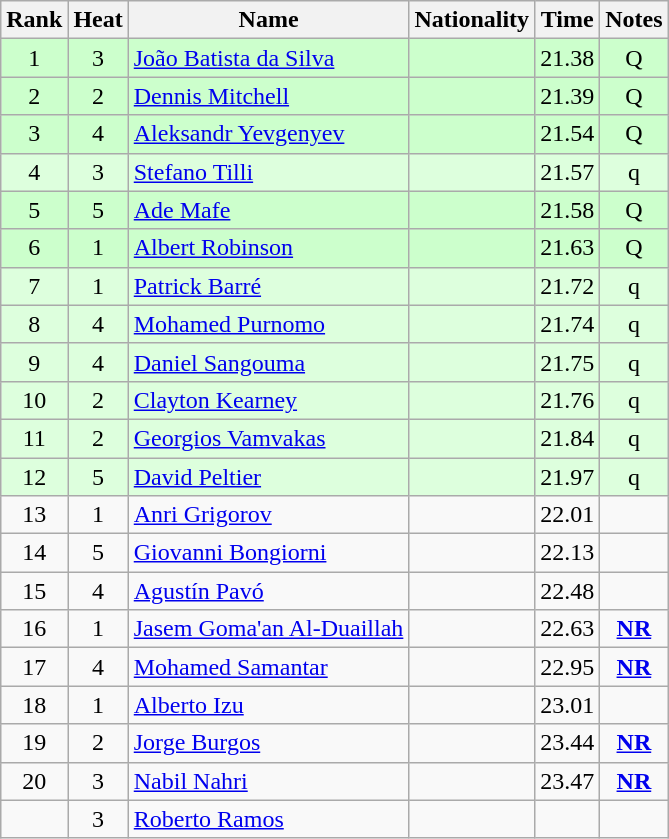<table class="wikitable sortable" style="text-align:center">
<tr>
<th>Rank</th>
<th>Heat</th>
<th>Name</th>
<th>Nationality</th>
<th>Time</th>
<th>Notes</th>
</tr>
<tr bgcolor=ccffcc>
<td>1</td>
<td>3</td>
<td align="left"><a href='#'>João Batista da Silva</a></td>
<td align=left></td>
<td>21.38</td>
<td>Q</td>
</tr>
<tr bgcolor=ccffcc>
<td>2</td>
<td>2</td>
<td align="left"><a href='#'>Dennis Mitchell</a></td>
<td align=left></td>
<td>21.39</td>
<td>Q</td>
</tr>
<tr bgcolor=ccffcc>
<td>3</td>
<td>4</td>
<td align="left"><a href='#'>Aleksandr Yevgenyev</a></td>
<td align=left></td>
<td>21.54</td>
<td>Q</td>
</tr>
<tr bgcolor=ddffdd>
<td>4</td>
<td>3</td>
<td align="left"><a href='#'>Stefano Tilli</a></td>
<td align=left></td>
<td>21.57</td>
<td>q</td>
</tr>
<tr bgcolor=ccffcc>
<td>5</td>
<td>5</td>
<td align="left"><a href='#'>Ade Mafe</a></td>
<td align=left></td>
<td>21.58</td>
<td>Q</td>
</tr>
<tr bgcolor=ccffcc>
<td>6</td>
<td>1</td>
<td align="left"><a href='#'>Albert Robinson</a></td>
<td align=left></td>
<td>21.63</td>
<td>Q</td>
</tr>
<tr bgcolor=ddffdd>
<td>7</td>
<td>1</td>
<td align="left"><a href='#'>Patrick Barré</a></td>
<td align=left></td>
<td>21.72</td>
<td>q</td>
</tr>
<tr bgcolor=ddffdd>
<td>8</td>
<td>4</td>
<td align="left"><a href='#'>Mohamed Purnomo</a></td>
<td align=left></td>
<td>21.74</td>
<td>q</td>
</tr>
<tr bgcolor=ddffdd>
<td>9</td>
<td>4</td>
<td align="left"><a href='#'>Daniel Sangouma</a></td>
<td align=left></td>
<td>21.75</td>
<td>q</td>
</tr>
<tr bgcolor=ddffdd>
<td>10</td>
<td>2</td>
<td align="left"><a href='#'>Clayton Kearney</a></td>
<td align=left></td>
<td>21.76</td>
<td>q</td>
</tr>
<tr bgcolor=ddffdd>
<td>11</td>
<td>2</td>
<td align="left"><a href='#'>Georgios Vamvakas</a></td>
<td align=left></td>
<td>21.84</td>
<td>q</td>
</tr>
<tr bgcolor=ddffdd>
<td>12</td>
<td>5</td>
<td align="left"><a href='#'>David Peltier</a></td>
<td align=left></td>
<td>21.97</td>
<td>q</td>
</tr>
<tr>
<td>13</td>
<td>1</td>
<td align="left"><a href='#'>Anri Grigorov</a></td>
<td align=left></td>
<td>22.01</td>
<td></td>
</tr>
<tr>
<td>14</td>
<td>5</td>
<td align="left"><a href='#'>Giovanni Bongiorni</a></td>
<td align=left></td>
<td>22.13</td>
<td></td>
</tr>
<tr>
<td>15</td>
<td>4</td>
<td align="left"><a href='#'>Agustín Pavó</a></td>
<td align=left></td>
<td>22.48</td>
<td></td>
</tr>
<tr>
<td>16</td>
<td>1</td>
<td align="left"><a href='#'>Jasem Goma'an Al-Duaillah</a></td>
<td align=left></td>
<td>22.63</td>
<td><strong><a href='#'>NR</a></strong></td>
</tr>
<tr>
<td>17</td>
<td>4</td>
<td align="left"><a href='#'>Mohamed Samantar</a></td>
<td align=left></td>
<td>22.95</td>
<td><strong><a href='#'>NR</a></strong></td>
</tr>
<tr>
<td>18</td>
<td>1</td>
<td align="left"><a href='#'>Alberto Izu</a></td>
<td align=left></td>
<td>23.01</td>
<td></td>
</tr>
<tr>
<td>19</td>
<td>2</td>
<td align="left"><a href='#'>Jorge Burgos</a></td>
<td align=left></td>
<td>23.44</td>
<td><strong><a href='#'>NR</a></strong></td>
</tr>
<tr>
<td>20</td>
<td>3</td>
<td align="left"><a href='#'>Nabil Nahri</a></td>
<td align=left></td>
<td>23.47</td>
<td><strong><a href='#'>NR</a></strong></td>
</tr>
<tr>
<td></td>
<td>3</td>
<td align="left"><a href='#'>Roberto Ramos</a></td>
<td align=left></td>
<td></td>
<td></td>
</tr>
</table>
